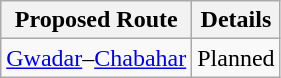<table class="wikitable">
<tr>
<th>Proposed Route</th>
<th>Details</th>
</tr>
<tr>
<td><a href='#'>Gwadar</a>–<a href='#'>Chabahar</a></td>
<td>Planned</td>
</tr>
</table>
